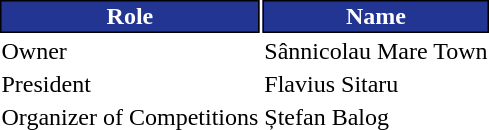<table class="toccolours">
<tr>
<th style="background:#233592;color:#FFFFFF;border:1px solid #000000;">Role</th>
<th style="background:#233592;color:#FFFFFF;border:1px solid #000000;">Name</th>
</tr>
<tr>
<td>Owner</td>
<td> Sânnicolau Mare Town</td>
</tr>
<tr>
<td>President</td>
<td> Flavius Sitaru</td>
</tr>
<tr>
<td>Organizer of Competitions</td>
<td> Ștefan Balog</td>
</tr>
</table>
